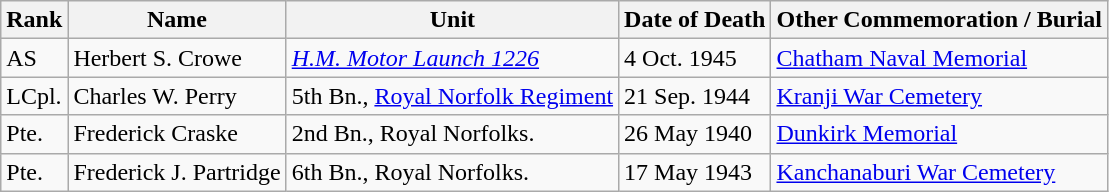<table class="wikitable">
<tr>
<th>Rank</th>
<th>Name</th>
<th>Unit</th>
<th>Date of Death</th>
<th>Other Commemoration / Burial</th>
</tr>
<tr>
<td>AS</td>
<td>Herbert S. Crowe</td>
<td><a href='#'><em>H.M. Motor Launch 1226</em></a></td>
<td>4 Oct. 1945</td>
<td><a href='#'>Chatham Naval Memorial</a></td>
</tr>
<tr>
<td>LCpl.</td>
<td>Charles W. Perry</td>
<td>5th Bn., <a href='#'>Royal Norfolk Regiment</a></td>
<td>21 Sep. 1944</td>
<td><a href='#'>Kranji War Cemetery</a></td>
</tr>
<tr>
<td>Pte.</td>
<td>Frederick Craske</td>
<td>2nd Bn., Royal Norfolks.</td>
<td>26 May 1940</td>
<td><a href='#'>Dunkirk Memorial</a></td>
</tr>
<tr>
<td>Pte.</td>
<td>Frederick J. Partridge</td>
<td>6th Bn., Royal Norfolks.</td>
<td>17 May 1943</td>
<td><a href='#'>Kanchanaburi War Cemetery</a></td>
</tr>
</table>
